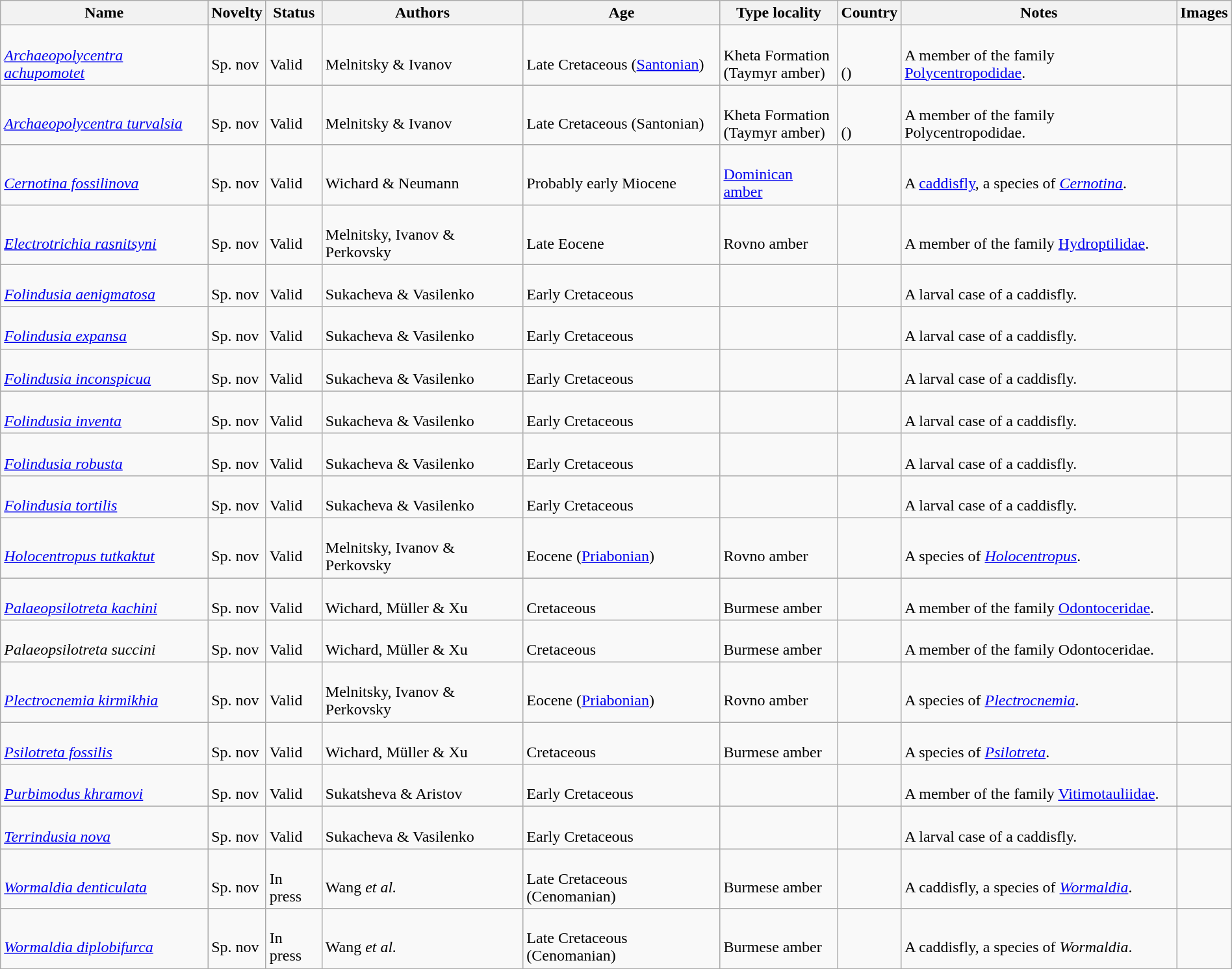<table class="wikitable sortable" align="center" width="100%">
<tr>
<th>Name</th>
<th>Novelty</th>
<th>Status</th>
<th>Authors</th>
<th>Age</th>
<th>Type locality</th>
<th>Country</th>
<th>Notes</th>
<th>Images</th>
</tr>
<tr>
<td><br><em><a href='#'>Archaeopolycentra achupomotet</a></em></td>
<td><br>Sp. nov</td>
<td><br>Valid</td>
<td><br>Melnitsky & Ivanov</td>
<td><br>Late Cretaceous (<a href='#'>Santonian</a>)</td>
<td><br>Kheta Formation<br>(Taymyr amber)</td>
<td><br><br>()</td>
<td><br>A member of the family <a href='#'>Polycentropodidae</a>.</td>
<td></td>
</tr>
<tr>
<td><br><em><a href='#'>Archaeopolycentra turvalsia</a></em></td>
<td><br>Sp. nov</td>
<td><br>Valid</td>
<td><br>Melnitsky & Ivanov</td>
<td><br>Late Cretaceous (Santonian)</td>
<td><br>Kheta Formation<br>(Taymyr amber)</td>
<td><br><br>()</td>
<td><br>A member of the family Polycentropodidae.</td>
<td></td>
</tr>
<tr>
<td><br><em><a href='#'>Cernotina fossilinova</a></em></td>
<td><br>Sp. nov</td>
<td><br>Valid</td>
<td><br>Wichard & Neumann</td>
<td><br>Probably early Miocene</td>
<td><br><a href='#'>Dominican amber</a></td>
<td><br></td>
<td><br>A <a href='#'>caddisfly</a>, a species of <em><a href='#'>Cernotina</a></em>.</td>
<td></td>
</tr>
<tr>
<td><br><em><a href='#'>Electrotrichia rasnitsyni</a></em></td>
<td><br>Sp. nov</td>
<td><br>Valid</td>
<td><br>Melnitsky, Ivanov & Perkovsky</td>
<td><br>Late Eocene</td>
<td><br>Rovno amber</td>
<td><br></td>
<td><br>A member of the family <a href='#'>Hydroptilidae</a>.</td>
<td></td>
</tr>
<tr>
<td><br><em><a href='#'>Folindusia aenigmatosa</a></em></td>
<td><br>Sp. nov</td>
<td><br>Valid</td>
<td><br>Sukacheva & Vasilenko</td>
<td><br>Early Cretaceous</td>
<td></td>
<td><br></td>
<td><br>A larval case of a caddisfly.</td>
<td></td>
</tr>
<tr>
<td><br><em><a href='#'>Folindusia expansa</a></em></td>
<td><br>Sp. nov</td>
<td><br>Valid</td>
<td><br>Sukacheva & Vasilenko</td>
<td><br>Early Cretaceous</td>
<td></td>
<td><br></td>
<td><br>A larval case of a caddisfly.</td>
<td></td>
</tr>
<tr>
<td><br><em><a href='#'>Folindusia inconspicua</a></em></td>
<td><br>Sp. nov</td>
<td><br>Valid</td>
<td><br>Sukacheva & Vasilenko</td>
<td><br>Early Cretaceous</td>
<td></td>
<td><br></td>
<td><br>A larval case of a caddisfly.</td>
<td></td>
</tr>
<tr>
<td><br><em><a href='#'>Folindusia inventa</a></em></td>
<td><br>Sp. nov</td>
<td><br>Valid</td>
<td><br>Sukacheva & Vasilenko</td>
<td><br>Early Cretaceous</td>
<td></td>
<td><br></td>
<td><br>A larval case of a caddisfly.</td>
<td></td>
</tr>
<tr>
<td><br><em><a href='#'>Folindusia robusta</a></em></td>
<td><br>Sp. nov</td>
<td><br>Valid</td>
<td><br>Sukacheva & Vasilenko</td>
<td><br>Early Cretaceous</td>
<td></td>
<td><br></td>
<td><br>A larval case of a caddisfly.</td>
<td></td>
</tr>
<tr>
<td><br><em><a href='#'>Folindusia tortilis</a></em></td>
<td><br>Sp. nov</td>
<td><br>Valid</td>
<td><br>Sukacheva & Vasilenko</td>
<td><br>Early Cretaceous</td>
<td></td>
<td><br></td>
<td><br>A larval case of a caddisfly.</td>
<td></td>
</tr>
<tr>
<td><br><em><a href='#'>Holocentropus tutkaktut</a></em></td>
<td><br>Sp. nov</td>
<td><br>Valid</td>
<td><br>Melnitsky, Ivanov & Perkovsky</td>
<td><br>Eocene (<a href='#'>Priabonian</a>)</td>
<td><br>Rovno amber</td>
<td><br></td>
<td><br>A species of <em><a href='#'>Holocentropus</a></em>.</td>
<td></td>
</tr>
<tr>
<td><br><em><a href='#'>Palaeopsilotreta kachini</a></em></td>
<td><br>Sp. nov</td>
<td><br>Valid</td>
<td><br>Wichard, Müller & Xu</td>
<td><br>Cretaceous</td>
<td><br>Burmese amber</td>
<td><br></td>
<td><br>A member of the family <a href='#'>Odontoceridae</a>.</td>
<td></td>
</tr>
<tr>
<td><br><em>Palaeopsilotreta succini</em></td>
<td><br>Sp. nov</td>
<td><br>Valid</td>
<td><br>Wichard, Müller & Xu</td>
<td><br>Cretaceous</td>
<td><br>Burmese amber</td>
<td><br></td>
<td><br>A member of the family Odontoceridae.</td>
<td></td>
</tr>
<tr>
<td><br><em><a href='#'>Plectrocnemia kirmikhia</a></em></td>
<td><br>Sp. nov</td>
<td><br>Valid</td>
<td><br>Melnitsky, Ivanov & Perkovsky</td>
<td><br>Eocene (<a href='#'>Priabonian</a>)</td>
<td><br>Rovno amber</td>
<td><br></td>
<td><br>A species of <em><a href='#'>Plectrocnemia</a></em>.</td>
<td></td>
</tr>
<tr>
<td><br><em><a href='#'>Psilotreta fossilis</a></em></td>
<td><br>Sp. nov</td>
<td><br>Valid</td>
<td><br>Wichard, Müller & Xu</td>
<td><br>Cretaceous</td>
<td><br>Burmese amber</td>
<td><br></td>
<td><br>A species of <em><a href='#'>Psilotreta</a></em>.</td>
<td></td>
</tr>
<tr>
<td><br><em><a href='#'>Purbimodus khramovi</a></em></td>
<td><br>Sp. nov</td>
<td><br>Valid</td>
<td><br>Sukatsheva & Aristov</td>
<td><br>Early Cretaceous</td>
<td></td>
<td><br></td>
<td><br>A member of the family <a href='#'>Vitimotauliidae</a>.</td>
<td></td>
</tr>
<tr>
<td><br><em><a href='#'>Terrindusia nova</a></em></td>
<td><br>Sp. nov</td>
<td><br>Valid</td>
<td><br>Sukacheva & Vasilenko</td>
<td><br>Early Cretaceous</td>
<td></td>
<td><br></td>
<td><br>A larval case of a caddisfly.</td>
<td></td>
</tr>
<tr>
<td><br><em><a href='#'>Wormaldia denticulata</a></em></td>
<td><br>Sp. nov</td>
<td><br>In press</td>
<td><br>Wang <em>et al.</em></td>
<td><br>Late Cretaceous (Cenomanian)</td>
<td><br>Burmese amber</td>
<td><br></td>
<td><br>A caddisfly, a species of <em><a href='#'>Wormaldia</a></em>.</td>
<td></td>
</tr>
<tr>
<td><br><em><a href='#'>Wormaldia diplobifurca</a></em></td>
<td><br>Sp. nov</td>
<td><br>In press</td>
<td><br>Wang <em>et al.</em></td>
<td><br>Late Cretaceous (Cenomanian)</td>
<td><br>Burmese amber</td>
<td><br></td>
<td><br>A caddisfly, a species of <em>Wormaldia</em>.</td>
<td></td>
</tr>
<tr>
</tr>
</table>
